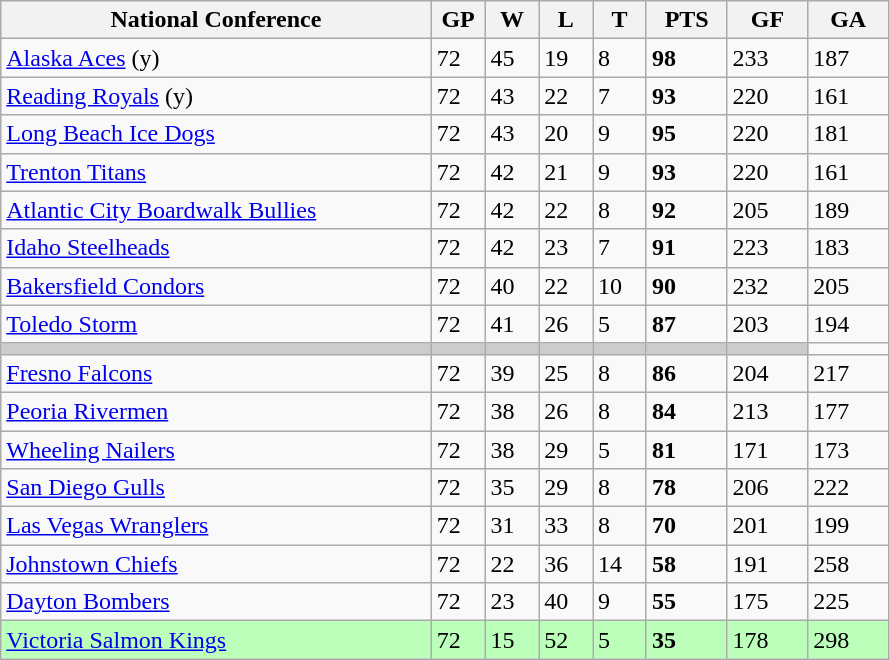<table class="wikitable">
<tr>
<th width="40%">National Conference</th>
<th width="5%">GP</th>
<th width="5%">W</th>
<th width="5%">L</th>
<th width="5%">T</th>
<th width="7.5%">PTS</th>
<th width="7.5%">GF</th>
<th width="7.5%">GA</th>
</tr>
<tr>
<td><a href='#'>Alaska Aces</a> (y)</td>
<td>72</td>
<td>45</td>
<td>19</td>
<td>8</td>
<td><strong>98</strong></td>
<td>233</td>
<td>187</td>
</tr>
<tr>
<td><a href='#'>Reading Royals</a> (y)</td>
<td>72</td>
<td>43</td>
<td>22</td>
<td>7</td>
<td><strong>93</strong></td>
<td>220</td>
<td>161</td>
</tr>
<tr>
<td><a href='#'>Long Beach Ice Dogs</a></td>
<td>72</td>
<td>43</td>
<td>20</td>
<td>9</td>
<td><strong>95</strong></td>
<td>220</td>
<td>181</td>
</tr>
<tr>
<td><a href='#'>Trenton Titans</a></td>
<td>72</td>
<td>42</td>
<td>21</td>
<td>9</td>
<td><strong>93</strong></td>
<td>220</td>
<td>161</td>
</tr>
<tr>
<td><a href='#'>Atlantic City Boardwalk Bullies</a></td>
<td>72</td>
<td>42</td>
<td>22</td>
<td>8</td>
<td><strong>92</strong></td>
<td>205</td>
<td>189</td>
</tr>
<tr>
<td><a href='#'>Idaho Steelheads</a></td>
<td>72</td>
<td>42</td>
<td>23</td>
<td>7</td>
<td><strong>91</strong></td>
<td>223</td>
<td>183</td>
</tr>
<tr>
<td><a href='#'>Bakersfield Condors</a></td>
<td>72</td>
<td>40</td>
<td>22</td>
<td>10</td>
<td><strong>90</strong></td>
<td>232</td>
<td>205</td>
</tr>
<tr>
<td><a href='#'>Toledo Storm</a></td>
<td>72</td>
<td>41</td>
<td>26</td>
<td>5</td>
<td><strong>87</strong></td>
<td>203</td>
<td>194</td>
</tr>
<tr bgcolor="#cccccc">
<td></td>
<td></td>
<td></td>
<td></td>
<td></td>
<td></td>
<td></td>
</tr>
<tr>
<td><a href='#'>Fresno Falcons</a></td>
<td>72</td>
<td>39</td>
<td>25</td>
<td>8</td>
<td><strong>86</strong></td>
<td>204</td>
<td>217</td>
</tr>
<tr>
<td><a href='#'>Peoria Rivermen</a></td>
<td>72</td>
<td>38</td>
<td>26</td>
<td>8</td>
<td><strong>84</strong></td>
<td>213</td>
<td>177</td>
</tr>
<tr>
<td><a href='#'>Wheeling Nailers</a></td>
<td>72</td>
<td>38</td>
<td>29</td>
<td>5</td>
<td><strong>81</strong></td>
<td>171</td>
<td>173</td>
</tr>
<tr>
<td><a href='#'>San Diego Gulls</a></td>
<td>72</td>
<td>35</td>
<td>29</td>
<td>8</td>
<td><strong>78</strong></td>
<td>206</td>
<td>222</td>
</tr>
<tr>
<td><a href='#'>Las Vegas Wranglers</a></td>
<td>72</td>
<td>31</td>
<td>33</td>
<td>8</td>
<td><strong>70</strong></td>
<td>201</td>
<td>199</td>
</tr>
<tr>
<td><a href='#'>Johnstown Chiefs</a></td>
<td>72</td>
<td>22</td>
<td>36</td>
<td>14</td>
<td><strong>58</strong></td>
<td>191</td>
<td>258</td>
</tr>
<tr>
<td><a href='#'>Dayton Bombers</a></td>
<td>72</td>
<td>23</td>
<td>40</td>
<td>9</td>
<td><strong>55</strong></td>
<td>175</td>
<td>225</td>
</tr>
<tr bgcolor=#bbffbb>
<td align=left><a href='#'>Victoria Salmon Kings</a></td>
<td>72</td>
<td>15</td>
<td>52</td>
<td>5</td>
<td><strong>35</strong></td>
<td>178</td>
<td>298</td>
</tr>
</table>
